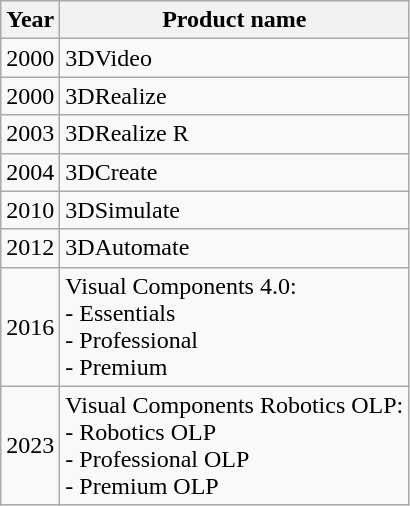<table class="wikitable">
<tr>
<th>Year</th>
<th>Product name</th>
</tr>
<tr>
<td>2000</td>
<td>3DVideo</td>
</tr>
<tr>
<td>2000</td>
<td>3DRealize</td>
</tr>
<tr>
<td>2003</td>
<td>3DRealize R</td>
</tr>
<tr>
<td>2004</td>
<td>3DCreate</td>
</tr>
<tr>
<td>2010</td>
<td>3DSimulate</td>
</tr>
<tr>
<td>2012</td>
<td>3DAutomate</td>
</tr>
<tr>
<td>2016</td>
<td>Visual Components 4.0:<br>- Essentials<br>- Professional<br>- Premium</td>
</tr>
<tr>
<td>2023</td>
<td>Visual Components Robotics OLP:<br>- Robotics OLP<br>- Professional OLP<br>- Premium OLP</td>
</tr>
</table>
